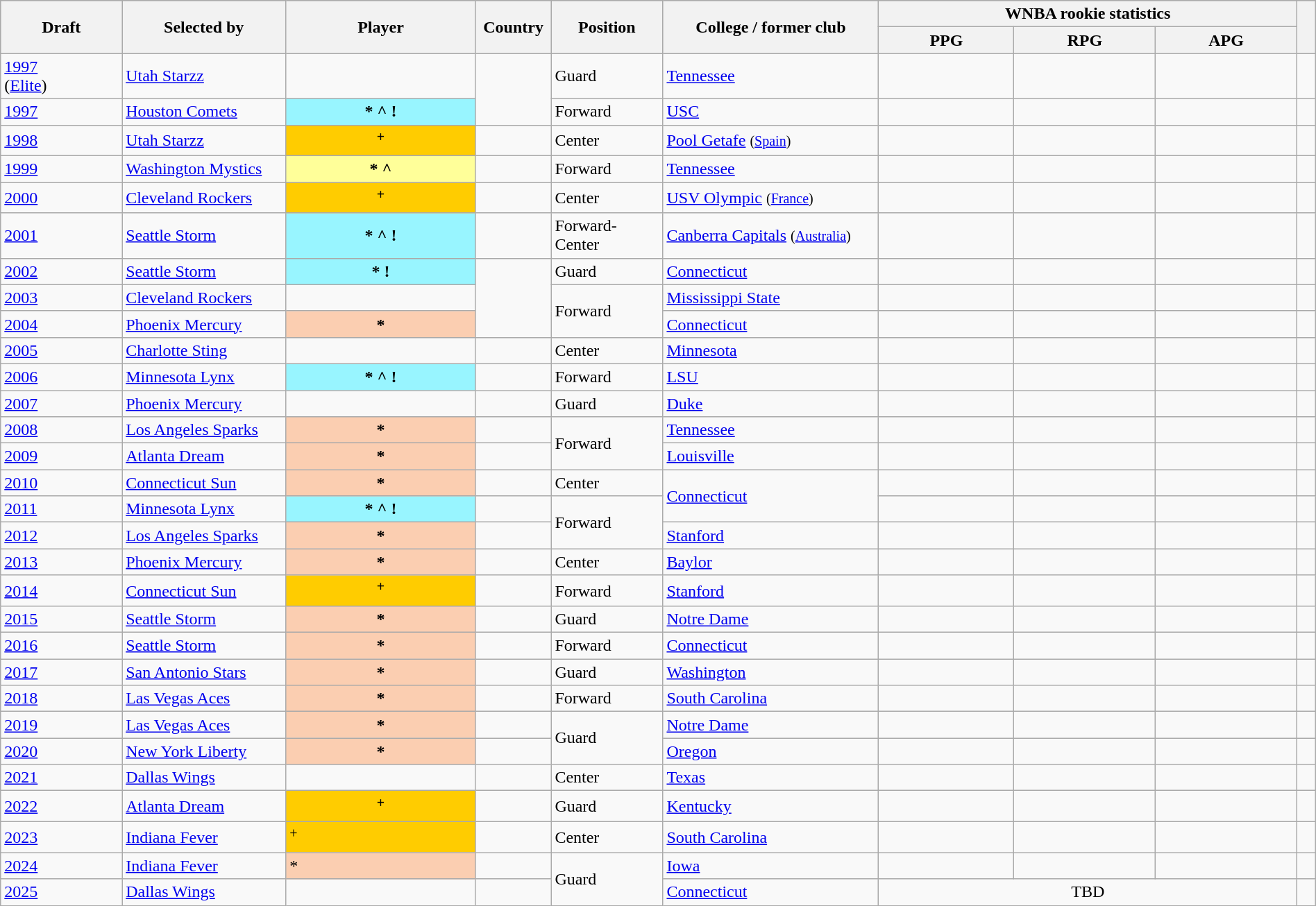<table class="wikitable plainrowheaders sortable" style="width:100%;" summary="Draft (sortable), Selected by (sortable), Player (sortable), Nationality (sortable), College/former club (sortable), PPG (sortable), RPG (sortable), APG (sortable) and References">
<tr style="background-color:#c5c5c5">
<th rowspan=2 scope="col">Draft</th>
<th rowspan=2 scope="col" width=150>Selected by</th>
<th rowspan=2 scope="col" width=175>Player</th>
<th rowspan=2 scope="col" width=65>Country</th>
<th rowspan=2 scope="col" width=100>Position</th>
<th rowspan=2 scope="col" width=200>College / former club</th>
<th colspan=3>WNBA rookie statistics</th>
<th rowspan=2 scope="col" class="unsortable"></th>
</tr>
<tr>
<th scope="col">PPG</th>
<th scope="col">RPG</th>
<th scope="col">APG</th>
</tr>
<tr>
<td><a href='#'>1997</a><br>(<a href='#'>Elite</a>)</td>
<td><a href='#'>Utah Starzz</a></td>
<td></td>
<td rowspan=2></td>
<td>Guard</td>
<td><a href='#'>Tennessee</a></td>
<td></td>
<td></td>
<td></td>
<td align=center></td>
</tr>
<tr>
<td><a href='#'>1997</a></td>
<td><a href='#'>Houston Comets</a></td>
<th scope="row" style="background-color:#98f5ff"> * ^ !</th>
<td>Forward</td>
<td><a href='#'>USC</a></td>
<td></td>
<td></td>
<td></td>
<td align=center></td>
</tr>
<tr>
<td><a href='#'>1998</a></td>
<td><a href='#'>Utah Starzz</a></td>
<th scope="row" style="background-color:#FFCC00"> <sup>+</sup></th>
<td></td>
<td>Center</td>
<td><a href='#'>Pool Getafe</a> <small>(<a href='#'>Spain</a>)</small></td>
<td></td>
<td></td>
<td></td>
<td align=center></td>
</tr>
<tr>
<td><a href='#'>1999</a></td>
<td><a href='#'>Washington Mystics</a></td>
<th scope="row" style="background-color:#FFFF99"><strong></strong> * ^</th>
<td></td>
<td>Forward</td>
<td><a href='#'>Tennessee</a></td>
<td></td>
<td></td>
<td></td>
<td align=center></td>
</tr>
<tr>
<td><a href='#'>2000</a></td>
<td><a href='#'>Cleveland Rockers</a></td>
<th scope="row" style="background-color:#FFCC00"> <sup>+</sup></th>
<td></td>
<td>Center</td>
<td><a href='#'>USV Olympic</a> <small>(<a href='#'>France</a>)</small></td>
<td></td>
<td></td>
<td></td>
<td align=center></td>
</tr>
<tr>
<td><a href='#'>2001</a></td>
<td><a href='#'>Seattle Storm</a></td>
<th scope="row" style="background-color:#98f5ff"> * ^ !</th>
<td></td>
<td>Forward-Center</td>
<td><a href='#'>Canberra Capitals</a> <small>(<a href='#'>Australia</a>)</small></td>
<td></td>
<td></td>
<td></td>
<td align=center></td>
</tr>
<tr>
<td><a href='#'>2002</a></td>
<td><a href='#'>Seattle Storm</a></td>
<th scope="row" style="background-color:#98f5ff"> * !</th>
<td rowspan=3></td>
<td>Guard</td>
<td><a href='#'>Connecticut</a></td>
<td></td>
<td></td>
<td></td>
<td align=center></td>
</tr>
<tr>
<td><a href='#'>2003</a></td>
<td><a href='#'>Cleveland Rockers</a></td>
<td></td>
<td rowspan=2>Forward</td>
<td><a href='#'>Mississippi State</a></td>
<td></td>
<td></td>
<td></td>
<td align=center></td>
</tr>
<tr>
<td><a href='#'>2004</a></td>
<td><a href='#'>Phoenix Mercury</a></td>
<th scope="row" style="background-color:#FBCEB1"><strong></strong> *</th>
<td><a href='#'>Connecticut</a></td>
<td></td>
<td></td>
<td></td>
<td align=center></td>
</tr>
<tr>
<td><a href='#'>2005</a></td>
<td><a href='#'>Charlotte Sting</a></td>
<td></td>
<td></td>
<td>Center</td>
<td><a href='#'>Minnesota</a></td>
<td></td>
<td></td>
<td></td>
<td align=center></td>
</tr>
<tr>
<td><a href='#'>2006</a></td>
<td><a href='#'>Minnesota Lynx</a></td>
<th scope="row" style="background-color:#98f5ff"><strong></strong> * ^ !</th>
<td></td>
<td>Forward</td>
<td><a href='#'>LSU</a></td>
<td><strong></strong></td>
<td></td>
<td></td>
<td align=center></td>
</tr>
<tr>
<td><a href='#'>2007</a></td>
<td><a href='#'>Phoenix Mercury</a></td>
<td></td>
<td></td>
<td>Guard</td>
<td><a href='#'>Duke</a></td>
<td></td>
<td></td>
<td></td>
<td align=center></td>
</tr>
<tr>
<td><a href='#'>2008</a></td>
<td><a href='#'>Los Angeles Sparks</a></td>
<th scope="row" style="background-color:#FBCEB1"><strong></strong> *</th>
<td></td>
<td rowspan=2>Forward</td>
<td><a href='#'>Tennessee</a></td>
<td></td>
<td></td>
<td></td>
<td align=center></td>
</tr>
<tr>
<td><a href='#'>2009</a></td>
<td><a href='#'>Atlanta Dream</a></td>
<th scope="row" style="background-color:#FBCEB1"><strong></strong> *</th>
<td></td>
<td><a href='#'>Louisville</a></td>
<td></td>
<td></td>
<td></td>
<td align=center></td>
</tr>
<tr>
<td><a href='#'>2010</a></td>
<td><a href='#'>Connecticut Sun</a></td>
<th scope="row" style="background-color:#FBCEB1"><strong></strong> *</th>
<td></td>
<td>Center</td>
<td rowspan=2><a href='#'>Connecticut</a></td>
<td></td>
<td><strong></strong></td>
<td></td>
<td align=center></td>
</tr>
<tr>
<td><a href='#'>2011</a></td>
<td><a href='#'>Minnesota Lynx</a></td>
<th scope="row" style="background-color:#98f5ff"><strong></strong> * ^ !</th>
<td></td>
<td rowspan=2>Forward</td>
<td></td>
<td></td>
<td></td>
<td align=center></td>
</tr>
<tr>
<td><a href='#'>2012</a></td>
<td><a href='#'>Los Angeles Sparks</a></td>
<th scope="row" style="background-color:#FBCEB1"><strong></strong> *</th>
<td></td>
<td><a href='#'>Stanford</a></td>
<td></td>
<td></td>
<td></td>
<td align=center></td>
</tr>
<tr>
<td><a href='#'>2013</a></td>
<td><a href='#'>Phoenix Mercury</a></td>
<th scope="row" style="background-color:#FBCEB1"> *</th>
<td></td>
<td>Center</td>
<td><a href='#'>Baylor</a></td>
<td></td>
<td></td>
<td></td>
<td align=center></td>
</tr>
<tr>
<td><a href='#'>2014</a></td>
<td><a href='#'>Connecticut Sun</a></td>
<th scope="row" style="background-color:#FFCC00"><strong></strong> <sup>+</sup></th>
<td></td>
<td>Forward</td>
<td><a href='#'>Stanford</a></td>
<td></td>
<td></td>
<td></td>
<td align=center></td>
</tr>
<tr>
<td><a href='#'>2015</a></td>
<td><a href='#'>Seattle Storm</a></td>
<th scope="row" style="background-color:#FBCEB1"><strong></strong> *</th>
<td></td>
<td>Guard</td>
<td><a href='#'>Notre Dame</a></td>
<td></td>
<td></td>
<td></td>
<td align=center></td>
</tr>
<tr>
<td><a href='#'>2016</a></td>
<td><a href='#'>Seattle Storm</a></td>
<th scope="row" style="background-color:#FBCEB1"><strong></strong> *</th>
<td></td>
<td>Forward</td>
<td><a href='#'>Connecticut</a></td>
<td></td>
<td></td>
<td></td>
<td align=center></td>
</tr>
<tr>
<td><a href='#'>2017</a></td>
<td><a href='#'>San Antonio Stars</a></td>
<th scope="row" style="background-color:#FBCEB1"> *</th>
<td></td>
<td>Guard</td>
<td><a href='#'>Washington</a></td>
<td></td>
<td></td>
<td></td>
<td align=center></td>
</tr>
<tr>
<td><a href='#'>2018</a></td>
<td><a href='#'>Las Vegas Aces</a></td>
<th scope="row" style="background-color:#FBCEB1"><strong></strong> *</th>
<td></td>
<td>Forward</td>
<td><a href='#'>South Carolina</a></td>
<td></td>
<td></td>
<td></td>
<td align=center></td>
</tr>
<tr>
<td><a href='#'>2019</a></td>
<td><a href='#'>Las Vegas Aces</a></td>
<th scope="row" style="background-color:#FBCEB1"> *</th>
<td></td>
<td rowspan=2>Guard</td>
<td><a href='#'>Notre Dame</a></td>
<td></td>
<td></td>
<td></td>
<td align=center></td>
</tr>
<tr>
<td><a href='#'>2020</a></td>
<td><a href='#'>New York Liberty</a></td>
<th scope="row" style="background-color:#FBCEB1"> *</th>
<td></td>
<td><a href='#'>Oregon</a></td>
<td></td>
<td></td>
<td></td>
<td align=center></td>
</tr>
<tr>
<td><a href='#'>2021</a></td>
<td><a href='#'>Dallas Wings</a></td>
<td></td>
<td></td>
<td>Center</td>
<td><a href='#'>Texas</a></td>
<td></td>
<td></td>
<td></td>
<td align=center></td>
</tr>
<tr>
<td><a href='#'>2022</a></td>
<td><a href='#'>Atlanta Dream</a></td>
<th scope="row" style="background-color:#FFCC00"><strong></strong> <sup>+</sup></th>
<td></td>
<td>Guard</td>
<td><a href='#'>Kentucky</a></td>
<td></td>
<td></td>
<td></td>
<td align=center></td>
</tr>
<tr>
<td><a href='#'>2023</a></td>
<td><a href='#'>Indiana Fever</a></td>
<td "row" style="background-color:#FFCC00"><strong></strong> <sup>+</sup></td>
<td></td>
<td>Center</td>
<td><a href='#'>South Carolina</a></td>
<td></td>
<td></td>
<td></td>
<td align=center></td>
</tr>
<tr>
<td><a href='#'>2024</a></td>
<td><a href='#'>Indiana Fever</a></td>
<td "row" style="background-color:#FBCEB1"><strong></strong> *</td>
<td></td>
<td rowspan=2>Guard</td>
<td><a href='#'>Iowa</a></td>
<td></td>
<td></td>
<td><strong></strong></td>
<td align=center></td>
</tr>
<tr>
<td><a href='#'>2025</a></td>
<td><a href='#'>Dallas Wings</a></td>
<td "row"></td>
<td></td>
<td><a href='#'>Connecticut</a></td>
<td align=center colspan=3>TBD</td>
<td align=center></td>
</tr>
</table>
